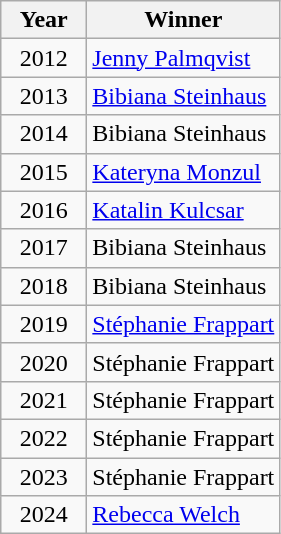<table class="wikitable">
<tr>
<th style="width:50px;">Year</th>
<th>Winner</th>
</tr>
<tr>
<td align="center">2012</td>
<td> <a href='#'>Jenny Palmqvist</a></td>
</tr>
<tr>
<td align="center">2013</td>
<td> <a href='#'>Bibiana Steinhaus</a></td>
</tr>
<tr>
<td align="center">2014</td>
<td> Bibiana Steinhaus</td>
</tr>
<tr>
<td align="center">2015</td>
<td> <a href='#'>Kateryna Monzul</a></td>
</tr>
<tr>
<td align="center">2016</td>
<td> <a href='#'>Katalin Kulcsar</a></td>
</tr>
<tr>
<td align="center">2017</td>
<td> Bibiana Steinhaus</td>
</tr>
<tr>
<td align="center">2018</td>
<td> Bibiana Steinhaus</td>
</tr>
<tr>
<td align="center">2019</td>
<td> <a href='#'>Stéphanie Frappart</a></td>
</tr>
<tr>
<td align="center">2020</td>
<td> Stéphanie Frappart</td>
</tr>
<tr>
<td align="center">2021</td>
<td> Stéphanie Frappart</td>
</tr>
<tr>
<td align="center">2022</td>
<td> Stéphanie Frappart</td>
</tr>
<tr>
<td align="center">2023</td>
<td> Stéphanie Frappart</td>
</tr>
<tr>
<td align="center">2024</td>
<td> <a href='#'>Rebecca Welch</a></td>
</tr>
</table>
